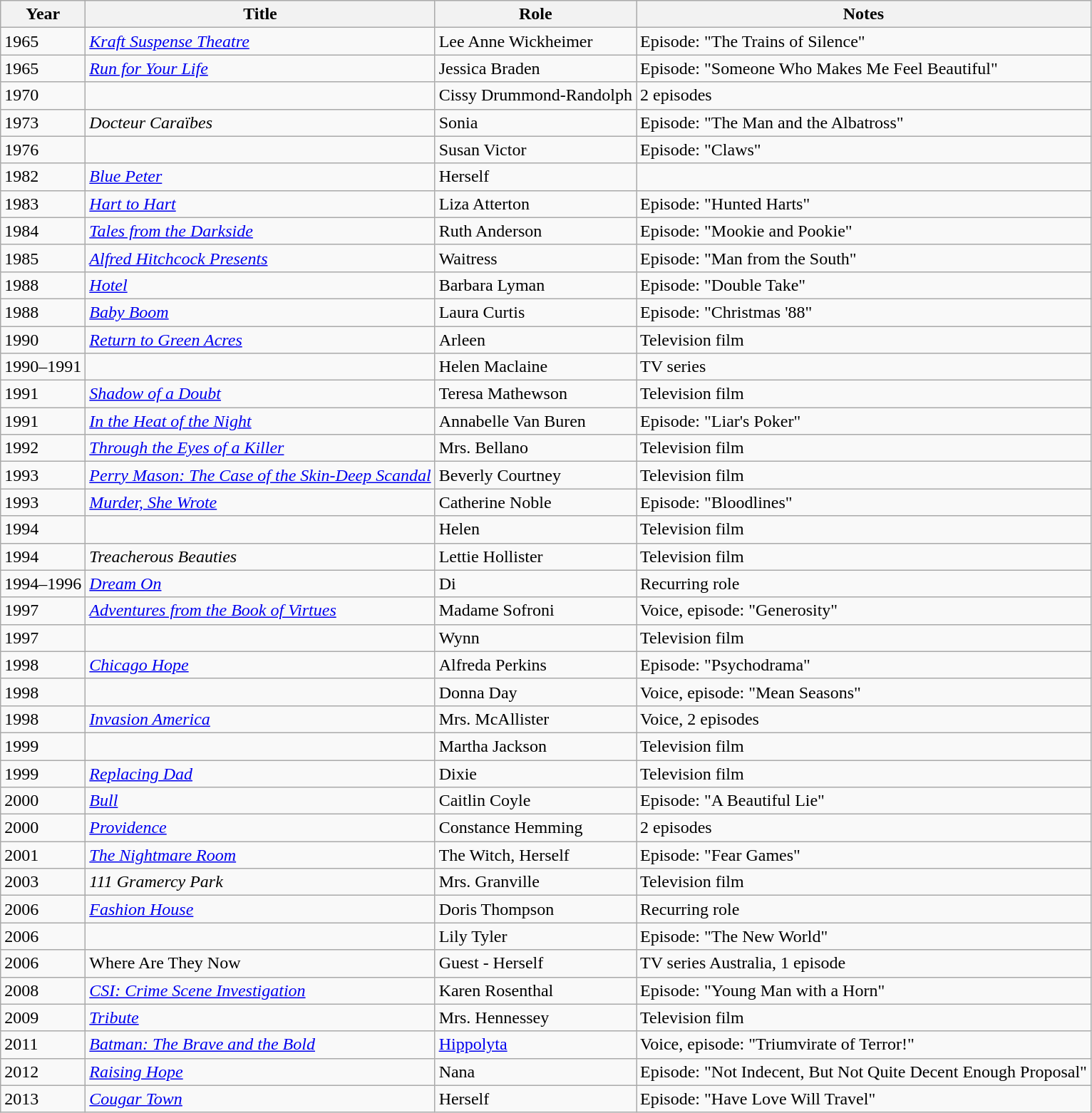<table class="wikitable sortable">
<tr>
<th>Year</th>
<th>Title</th>
<th>Role</th>
<th class="unsortable">Notes</th>
</tr>
<tr>
<td>1965</td>
<td><em><a href='#'>Kraft Suspense Theatre</a></em></td>
<td>Lee Anne Wickheimer</td>
<td>Episode: "The Trains of Silence"</td>
</tr>
<tr>
<td>1965</td>
<td><em><a href='#'>Run for Your Life</a></em></td>
<td>Jessica Braden</td>
<td>Episode: "Someone Who Makes Me Feel Beautiful"</td>
</tr>
<tr>
<td>1970</td>
<td><em></em></td>
<td>Cissy Drummond-Randolph</td>
<td>2 episodes</td>
</tr>
<tr>
<td>1973</td>
<td><em>Docteur Caraïbes</em></td>
<td>Sonia</td>
<td>Episode: "The Man and the Albatross"</td>
</tr>
<tr>
<td>1976</td>
<td><em></em></td>
<td>Susan Victor</td>
<td>Episode: "Claws"</td>
</tr>
<tr>
<td>1982</td>
<td><em><a href='#'>Blue Peter</a></em></td>
<td>Herself</td>
<td></td>
</tr>
<tr>
<td>1983</td>
<td><em><a href='#'>Hart to Hart</a></em></td>
<td>Liza Atterton</td>
<td>Episode: "Hunted Harts"</td>
</tr>
<tr>
<td>1984</td>
<td><em><a href='#'>Tales from the Darkside</a></em></td>
<td>Ruth Anderson</td>
<td>Episode: "Mookie and Pookie"</td>
</tr>
<tr>
<td>1985</td>
<td><em><a href='#'>Alfred Hitchcock Presents</a></em></td>
<td>Waitress</td>
<td>Episode: "Man from the South"</td>
</tr>
<tr>
<td>1988</td>
<td><em><a href='#'>Hotel</a></em></td>
<td>Barbara Lyman</td>
<td>Episode: "Double Take"</td>
</tr>
<tr>
<td>1988</td>
<td><em><a href='#'>Baby Boom</a></em></td>
<td>Laura Curtis</td>
<td>Episode: "Christmas '88"</td>
</tr>
<tr>
<td>1990</td>
<td><em><a href='#'>Return to Green Acres</a></em></td>
<td>Arleen</td>
<td>Television film</td>
</tr>
<tr>
<td>1990–1991</td>
<td><em></em></td>
<td>Helen Maclaine</td>
<td>TV series</td>
</tr>
<tr>
<td>1991</td>
<td><em><a href='#'>Shadow of a Doubt</a></em></td>
<td>Teresa Mathewson</td>
<td>Television film</td>
</tr>
<tr>
<td>1991</td>
<td><em><a href='#'>In the Heat of the Night</a></em></td>
<td>Annabelle Van Buren</td>
<td>Episode: "Liar's Poker"</td>
</tr>
<tr>
<td>1992</td>
<td><em><a href='#'>Through the Eyes of a Killer</a></em></td>
<td>Mrs. Bellano</td>
<td>Television film</td>
</tr>
<tr>
<td>1993</td>
<td><em><a href='#'>Perry Mason: The Case of the Skin-Deep Scandal</a></em></td>
<td>Beverly Courtney</td>
<td>Television film</td>
</tr>
<tr>
<td>1993</td>
<td><em><a href='#'>Murder, She Wrote</a></em></td>
<td>Catherine Noble</td>
<td>Episode: "Bloodlines"</td>
</tr>
<tr>
<td>1994</td>
<td><em></em></td>
<td>Helen</td>
<td>Television film</td>
</tr>
<tr>
<td>1994</td>
<td><em>Treacherous Beauties</em></td>
<td>Lettie Hollister</td>
<td>Television film</td>
</tr>
<tr>
<td>1994–1996</td>
<td><em><a href='#'>Dream On</a></em></td>
<td>Di</td>
<td>Recurring role</td>
</tr>
<tr>
<td>1997</td>
<td><em><a href='#'>Adventures from the Book of Virtues</a></em></td>
<td>Madame Sofroni</td>
<td>Voice, episode: "Generosity"</td>
</tr>
<tr>
<td>1997</td>
<td><em></em></td>
<td>Wynn</td>
<td>Television film</td>
</tr>
<tr>
<td>1998</td>
<td><em><a href='#'>Chicago Hope</a></em></td>
<td>Alfreda Perkins</td>
<td>Episode: "Psychodrama"</td>
</tr>
<tr>
<td>1998</td>
<td><em></em></td>
<td>Donna Day</td>
<td>Voice, episode: "Mean Seasons"</td>
</tr>
<tr>
<td>1998</td>
<td><em><a href='#'>Invasion America</a></em></td>
<td>Mrs. McAllister</td>
<td>Voice, 2 episodes</td>
</tr>
<tr>
<td>1999</td>
<td><em></em></td>
<td>Martha Jackson</td>
<td>Television film</td>
</tr>
<tr>
<td>1999</td>
<td><em><a href='#'>Replacing Dad</a></em></td>
<td>Dixie</td>
<td>Television film</td>
</tr>
<tr>
<td>2000</td>
<td><em><a href='#'>Bull</a></em></td>
<td>Caitlin Coyle</td>
<td>Episode: "A Beautiful Lie"</td>
</tr>
<tr>
<td>2000</td>
<td><em><a href='#'>Providence</a></em></td>
<td>Constance Hemming</td>
<td>2 episodes</td>
</tr>
<tr>
<td>2001</td>
<td><em><a href='#'>The Nightmare Room</a></em></td>
<td>The Witch, Herself</td>
<td>Episode: "Fear Games"</td>
</tr>
<tr>
<td>2003</td>
<td><em>111 Gramercy Park</em></td>
<td>Mrs. Granville</td>
<td>Television film</td>
</tr>
<tr>
<td>2006</td>
<td><em><a href='#'>Fashion House</a></em></td>
<td>Doris Thompson</td>
<td>Recurring role</td>
</tr>
<tr>
<td>2006</td>
<td><em></em></td>
<td>Lily Tyler</td>
<td>Episode: "The New World"</td>
</tr>
<tr>
<td>2006</td>
<td>Where Are They Now</td>
<td>Guest - Herself</td>
<td>TV series Australia, 1 episode</td>
</tr>
<tr>
<td>2008</td>
<td><em><a href='#'>CSI: Crime Scene Investigation</a></em></td>
<td>Karen Rosenthal</td>
<td>Episode: "Young Man with a Horn"</td>
</tr>
<tr>
<td>2009</td>
<td><em><a href='#'>Tribute</a></em></td>
<td>Mrs. Hennessey</td>
<td>Television film</td>
</tr>
<tr>
<td>2011</td>
<td><em><a href='#'>Batman: The Brave and the Bold</a></em></td>
<td><a href='#'>Hippolyta</a></td>
<td>Voice, episode: "Triumvirate of Terror!"</td>
</tr>
<tr>
<td>2012</td>
<td><em><a href='#'>Raising Hope</a></em></td>
<td>Nana</td>
<td>Episode: "Not Indecent, But Not Quite Decent Enough Proposal"</td>
</tr>
<tr>
<td>2013</td>
<td><em><a href='#'>Cougar Town</a></em></td>
<td>Herself</td>
<td>Episode: "Have Love Will Travel"</td>
</tr>
</table>
